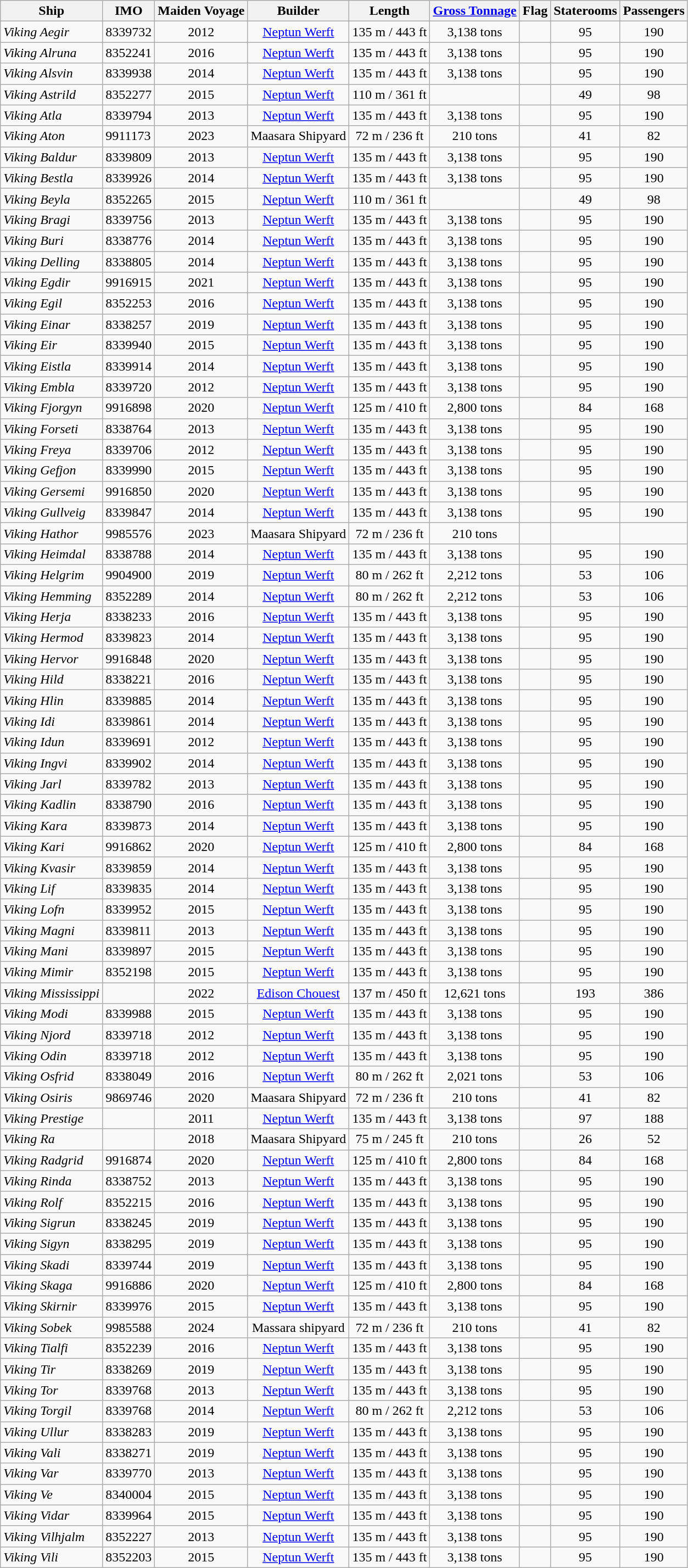<table class="wikitable sortable">
<tr>
<th>Ship</th>
<th>IMO</th>
<th>Maiden Voyage</th>
<th>Builder</th>
<th>Length</th>
<th><a href='#'>Gross Tonnage</a></th>
<th>Flag</th>
<th>Staterooms</th>
<th>Passengers</th>
</tr>
<tr>
<td><em>Viking Aegir</em></td>
<td>8339732</td>
<td align="Center">2012</td>
<td align="Center"><a href='#'>Neptun Werft</a></td>
<td align="Center">135 m / 443 ft</td>
<td align="Center">3,138 tons</td>
<td align="Center"></td>
<td align="Center">95</td>
<td align="Center">190</td>
</tr>
<tr>
<td><em>Viking Alruna</em></td>
<td>8352241</td>
<td align="Center">2016</td>
<td align="Center"><a href='#'>Neptun Werft</a></td>
<td align="Center">135 m / 443 ft</td>
<td align="Center">3,138 tons</td>
<td align="Center"></td>
<td align="Center">95</td>
<td align="Center">190</td>
</tr>
<tr>
<td><em>Viking Alsvin</em></td>
<td>8339938</td>
<td align="Center">2014</td>
<td align="Center"><a href='#'>Neptun Werft</a></td>
<td align="Center">135 m / 443 ft</td>
<td align="Center">3,138 tons</td>
<td align="Center"></td>
<td align="Center">95</td>
<td align="Center">190</td>
</tr>
<tr>
<td><em>Viking Astrild</em></td>
<td>8352277</td>
<td align="Center">2015</td>
<td align="Center"><a href='#'>Neptun Werft</a></td>
<td align="Center">110 m / 361 ft</td>
<td align="Center"></td>
<td align="Center"></td>
<td align="Center">49</td>
<td align="Center">98</td>
</tr>
<tr>
<td><em>Viking Atla</em></td>
<td>8339794</td>
<td align="Center">2013</td>
<td align="Center"><a href='#'>Neptun Werft</a></td>
<td align="Center">135 m / 443 ft</td>
<td align="Center">3,138 tons</td>
<td align="Center"></td>
<td align="Center">95</td>
<td align="Center">190</td>
</tr>
<tr>
<td><em>Viking Aton</em></td>
<td>9911173</td>
<td align="Center">2023</td>
<td align="Center">Maasara Shipyard</td>
<td align="Center">72 m / 236 ft</td>
<td align="Center">210 tons</td>
<td align="Center"></td>
<td align="Center">41</td>
<td align="Center">82</td>
</tr>
<tr>
<td><em>Viking Baldur</em></td>
<td>8339809</td>
<td align="Center">2013</td>
<td align="Center"><a href='#'>Neptun Werft</a></td>
<td align="Center">135 m / 443 ft</td>
<td align="Center">3,138 tons</td>
<td align="Center"></td>
<td align="Center">95</td>
<td align="Center">190</td>
</tr>
<tr>
<td><em>Viking Bestla</em></td>
<td>8339926</td>
<td align="Center">2014</td>
<td align="Center"><a href='#'>Neptun Werft</a></td>
<td align="Center">135 m / 443 ft</td>
<td align="Center">3,138 tons</td>
<td align="Center"></td>
<td align="Center">95</td>
<td align="Center">190</td>
</tr>
<tr>
<td><em>Viking Beyla</em></td>
<td>8352265</td>
<td align="Center">2015</td>
<td align="Center"><a href='#'>Neptun Werft</a></td>
<td align="Center">110 m / 361 ft</td>
<td align="Center"></td>
<td align="Center"></td>
<td align="Center">49</td>
<td align="Center">98</td>
</tr>
<tr>
<td><em>Viking Bragi</em></td>
<td>8339756</td>
<td align="Center">2013</td>
<td align="Center"><a href='#'>Neptun Werft</a></td>
<td align="Center">135 m / 443 ft</td>
<td align="Center">3,138 tons</td>
<td align="Center"></td>
<td align="Center">95</td>
<td align="Center">190</td>
</tr>
<tr>
<td><em>Viking Buri</em></td>
<td>8338776</td>
<td align="Center">2014</td>
<td align="Center"><a href='#'>Neptun Werft</a></td>
<td align="Center">135 m / 443 ft</td>
<td align="Center">3,138 tons</td>
<td align="Center"></td>
<td align="Center">95</td>
<td align="Center">190</td>
</tr>
<tr>
<td><em>Viking Delling</em></td>
<td>8338805</td>
<td align="Center">2014</td>
<td align="Center"><a href='#'>Neptun Werft</a></td>
<td align="Center">135 m / 443 ft</td>
<td align="Center">3,138 tons</td>
<td align="Center"></td>
<td align="Center">95</td>
<td align="Center">190</td>
</tr>
<tr>
<td><em>Viking Egdir</em></td>
<td>9916915</td>
<td align="Center">2021</td>
<td align="Center"><a href='#'>Neptun Werft</a></td>
<td align="Center">135 m / 443 ft</td>
<td align="Center">3,138 tons</td>
<td align="Center"></td>
<td align="Center">95</td>
<td align="Center">190</td>
</tr>
<tr>
<td><em>Viking Egil</em></td>
<td>8352253</td>
<td align="Center">2016</td>
<td align="Center"><a href='#'>Neptun Werft</a></td>
<td align="Center">135 m / 443 ft</td>
<td align="Center">3,138 tons</td>
<td align="Center"></td>
<td align="Center">95</td>
<td align="Center">190</td>
</tr>
<tr>
<td><em>Viking Einar</em></td>
<td>8338257</td>
<td align="Center">2019</td>
<td align="Center"><a href='#'>Neptun Werft</a></td>
<td align="Center">135 m / 443 ft</td>
<td align="Center">3,138 tons</td>
<td align="Center"></td>
<td align="Center">95</td>
<td align="Center">190</td>
</tr>
<tr>
<td><em>Viking Eir</em></td>
<td>8339940</td>
<td align="Center">2015</td>
<td align="Center"><a href='#'>Neptun Werft</a></td>
<td align="Center">135 m / 443 ft</td>
<td align="Center">3,138 tons</td>
<td align="Center"></td>
<td align="Center">95</td>
<td align="Center">190</td>
</tr>
<tr>
<td><em>Viking Eistla</em></td>
<td>8339914</td>
<td align="Center">2014</td>
<td align="Center"><a href='#'>Neptun Werft</a></td>
<td align="Center">135 m / 443 ft</td>
<td align="Center">3,138 tons</td>
<td align="Center"></td>
<td align="Center">95</td>
<td align="Center">190</td>
</tr>
<tr>
<td><em>Viking Embla</em></td>
<td>8339720</td>
<td align="Center">2012</td>
<td align="Center"><a href='#'>Neptun Werft</a></td>
<td align="Center">135 m / 443 ft</td>
<td align="Center">3,138 tons</td>
<td align="Center"></td>
<td align="Center">95</td>
<td align="Center">190</td>
</tr>
<tr>
<td><em>Viking Fjorgyn</em></td>
<td>9916898</td>
<td align="Center">2020</td>
<td align="Center"><a href='#'>Neptun Werft</a></td>
<td align="Center">125 m / 410 ft</td>
<td align="Center">2,800 tons</td>
<td align="Center"></td>
<td align="Center">84</td>
<td align="Center">168</td>
</tr>
<tr>
<td><em>Viking Forseti</em></td>
<td>8338764</td>
<td align="Center">2013</td>
<td align="Center"><a href='#'>Neptun Werft</a></td>
<td align="Center">135 m / 443 ft</td>
<td align="Center">3,138 tons</td>
<td align="Center"></td>
<td align="Center">95</td>
<td align="Center">190</td>
</tr>
<tr>
<td><em>Viking Freya</em></td>
<td>8339706</td>
<td align="Center">2012</td>
<td align="Center"><a href='#'>Neptun Werft</a></td>
<td align="Center">135 m / 443 ft</td>
<td align="Center">3,138 tons</td>
<td align="Center"></td>
<td align="Center">95</td>
<td align="Center">190</td>
</tr>
<tr>
<td><em>Viking Gefjon</em></td>
<td>8339990</td>
<td align="Center">2015</td>
<td align="Center"><a href='#'>Neptun Werft</a></td>
<td align="Center">135 m / 443 ft</td>
<td align="Center">3,138 tons</td>
<td align="Center"></td>
<td align="Center">95</td>
<td align="Center">190</td>
</tr>
<tr>
<td><em>Viking Gersemi</em></td>
<td>9916850</td>
<td align="Center">2020</td>
<td align="Center"><a href='#'>Neptun Werft</a></td>
<td align="Center">135 m / 443 ft</td>
<td align="Center">3,138 tons</td>
<td align="Center"></td>
<td align="Center">95</td>
<td align="Center">190</td>
</tr>
<tr>
<td><em>Viking Gullveig</em></td>
<td>8339847</td>
<td align="Center">2014</td>
<td align="Center"><a href='#'>Neptun Werft</a></td>
<td align="Center">135 m / 443 ft</td>
<td align="Center">3,138 tons</td>
<td align="Center"></td>
<td align="Center">95</td>
<td align="Center">190</td>
</tr>
<tr>
<td><em>Viking Hathor</em></td>
<td>9985576</td>
<td align="Center">2023</td>
<td align="Center">Maasara Shipyard</td>
<td align="Center">72 m / 236 ft</td>
<td align="Center">210 tons</td>
<td align="Center"></td>
<td align="Center"></td>
<td align="Center"></td>
</tr>
<tr>
<td><em>Viking Heimdal</em></td>
<td>8338788</td>
<td align="Center">2014</td>
<td align="Center"><a href='#'>Neptun Werft</a></td>
<td align="Center">135 m / 443 ft</td>
<td align="Center">3,138 tons</td>
<td align="Center"></td>
<td align="Center">95</td>
<td align="Center">190</td>
</tr>
<tr>
<td><em>Viking Helgrim</em></td>
<td>9904900</td>
<td align="Center">2019</td>
<td align="Center"><a href='#'>Neptun Werft</a></td>
<td align="Center">80 m / 262 ft</td>
<td align="Center">2,212 tons</td>
<td align="Center"></td>
<td align="Center">53</td>
<td align="Center">106</td>
</tr>
<tr>
<td><em>Viking Hemming</em></td>
<td>8352289</td>
<td align="Center">2014</td>
<td align="Center"><a href='#'>Neptun Werft</a></td>
<td align="Center">80 m / 262 ft</td>
<td align="Center">2,212 tons</td>
<td align="Center"></td>
<td align="Center">53</td>
<td align="Center">106</td>
</tr>
<tr>
<td><em>Viking Herja</em></td>
<td>8338233</td>
<td align="Center">2016</td>
<td align="Center"><a href='#'>Neptun Werft</a></td>
<td align="Center">135 m / 443 ft</td>
<td align="Center">3,138 tons</td>
<td align="Center"></td>
<td align="Center">95</td>
<td align="Center">190</td>
</tr>
<tr>
<td><em>Viking Hermod</em></td>
<td>8339823</td>
<td align="Center">2014</td>
<td align="Center"><a href='#'>Neptun Werft</a></td>
<td align="Center">135 m / 443 ft</td>
<td align="Center">3,138 tons</td>
<td align="Center"></td>
<td align="Center">95</td>
<td align="Center">190</td>
</tr>
<tr>
<td><em>Viking Hervor</em></td>
<td>9916848</td>
<td align="Center">2020</td>
<td align="Center"><a href='#'>Neptun Werft</a></td>
<td align="Center">135 m / 443 ft</td>
<td align="Center">3,138 tons</td>
<td align="Center"></td>
<td align="Center">95</td>
<td align="Center">190</td>
</tr>
<tr>
<td><em>Viking Hild</em></td>
<td>8338221</td>
<td align="Center">2016</td>
<td align="Center"><a href='#'>Neptun Werft</a></td>
<td align="Center">135 m / 443 ft</td>
<td align="Center">3,138 tons</td>
<td align="Center"></td>
<td align="Center">95</td>
<td align="Center">190</td>
</tr>
<tr>
<td><em>Viking Hlin</em></td>
<td>8339885</td>
<td align="Center">2014</td>
<td align="Center"><a href='#'>Neptun Werft</a></td>
<td align="Center">135 m / 443 ft</td>
<td align="Center">3,138 tons</td>
<td align="Center"></td>
<td align="Center">95</td>
<td align="Center">190</td>
</tr>
<tr>
<td><em>Viking Idi</em></td>
<td>8339861</td>
<td align="Center">2014</td>
<td align="Center"><a href='#'>Neptun Werft</a></td>
<td align="Center">135 m / 443 ft</td>
<td align="Center">3,138 tons</td>
<td align="Center"></td>
<td align="Center">95</td>
<td align="Center">190</td>
</tr>
<tr>
<td><em>Viking Idun</em></td>
<td>8339691</td>
<td align="Center">2012</td>
<td align="Center"><a href='#'>Neptun Werft</a></td>
<td align="Center">135 m / 443 ft</td>
<td align="Center">3,138 tons</td>
<td align="Center"></td>
<td align="Center">95</td>
<td align="Center">190</td>
</tr>
<tr>
<td><em>Viking Ingvi</em></td>
<td>8339902</td>
<td align="Center">2014</td>
<td align="Center"><a href='#'>Neptun Werft</a></td>
<td align="Center">135 m / 443 ft</td>
<td align="Center">3,138 tons</td>
<td align="Center"></td>
<td align="Center">95</td>
<td align="Center">190</td>
</tr>
<tr>
<td><em>Viking Jarl</em></td>
<td>8339782</td>
<td align="Center">2013</td>
<td align="Center"><a href='#'>Neptun Werft</a></td>
<td align="Center">135 m / 443 ft</td>
<td align="Center">3,138 tons</td>
<td align="Center"></td>
<td align="Center">95</td>
<td align="Center">190</td>
</tr>
<tr>
<td><em>Viking Kadlin</em></td>
<td>8338790</td>
<td align="Center">2016</td>
<td align="Center"><a href='#'>Neptun Werft</a></td>
<td align="Center">135 m / 443 ft</td>
<td align="Center">3,138 tons</td>
<td align="Center"></td>
<td align="Center">95</td>
<td align="Center">190</td>
</tr>
<tr>
<td><em>Viking Kara</em></td>
<td>8339873</td>
<td align="Center">2014</td>
<td align="Center"><a href='#'>Neptun Werft</a></td>
<td align="Center">135 m / 443 ft</td>
<td align="Center">3,138 tons</td>
<td align="Center"></td>
<td align="Center">95</td>
<td align="Center">190</td>
</tr>
<tr>
<td><em>Viking Kari</em></td>
<td>9916862</td>
<td align="Center">2020</td>
<td align="Center"><a href='#'>Neptun Werft</a></td>
<td align="Center">125 m / 410 ft</td>
<td align="Center">2,800 tons</td>
<td align="Center"></td>
<td align="Center">84</td>
<td align="Center">168</td>
</tr>
<tr>
<td><em>Viking Kvasir</em></td>
<td>8339859</td>
<td align="Center">2014</td>
<td align="Center"><a href='#'>Neptun Werft</a></td>
<td align="Center">135 m / 443 ft</td>
<td align="Center">3,138 tons</td>
<td align="Center"></td>
<td align="Center">95</td>
<td align="Center">190</td>
</tr>
<tr>
<td><em>Viking Lif</em></td>
<td>8339835</td>
<td align="Center">2014</td>
<td align="Center"><a href='#'>Neptun Werft</a></td>
<td align="Center">135 m / 443 ft</td>
<td align="Center">3,138 tons</td>
<td align="Center"></td>
<td align="Center">95</td>
<td align="Center">190</td>
</tr>
<tr>
<td><em>Viking Lofn</em></td>
<td>8339952</td>
<td align="Center">2015</td>
<td align="Center"><a href='#'>Neptun Werft</a></td>
<td align="Center">135 m / 443 ft</td>
<td align="Center">3,138 tons</td>
<td align="Center"></td>
<td align="Center">95</td>
<td align="Center">190</td>
</tr>
<tr>
<td><em>Viking Magni</em></td>
<td>8339811</td>
<td align="Center">2013</td>
<td align="Center"><a href='#'>Neptun Werft</a></td>
<td align="Center">135 m / 443 ft</td>
<td align="Center">3,138 tons</td>
<td align="Center"></td>
<td align="Center">95</td>
<td align="Center">190</td>
</tr>
<tr>
<td><em>Viking Mani</em></td>
<td>8339897</td>
<td align="Center">2015</td>
<td align="Center"><a href='#'>Neptun Werft</a></td>
<td align="Center">135 m / 443 ft</td>
<td align="Center">3,138 tons</td>
<td align="Center"></td>
<td align="Center">95</td>
<td align="Center">190</td>
</tr>
<tr>
<td><em>Viking Mimir</em></td>
<td>8352198</td>
<td align="Center">2015</td>
<td align="Center"><a href='#'>Neptun Werft</a></td>
<td align="Center">135 m / 443 ft</td>
<td align="Center">3,138 tons</td>
<td align="Center"></td>
<td align="Center">95</td>
<td align="Center">190</td>
</tr>
<tr>
<td><em>Viking Mississippi</em></td>
<td></td>
<td align=center>2022</td>
<td align=center><a href='#'>Edison Chouest</a></td>
<td align="Center">137 m / 450 ft</td>
<td align=center>12,621 tons</td>
<td align="Center"></td>
<td align="Center">193</td>
<td align="Center">386</td>
</tr>
<tr>
<td><em>Viking Modi</em></td>
<td>8339988</td>
<td align="Center">2015</td>
<td align="Center"><a href='#'>Neptun Werft</a></td>
<td align="Center">135 m / 443 ft</td>
<td align="Center">3,138 tons</td>
<td align="Center"></td>
<td align="Center">95</td>
<td align="Center">190</td>
</tr>
<tr>
<td><em>Viking Njord</em></td>
<td>8339718</td>
<td align="Center">2012</td>
<td align="Center"><a href='#'>Neptun Werft</a></td>
<td align="Center">135 m / 443 ft</td>
<td align="Center">3,138 tons</td>
<td align="Center"></td>
<td align="Center">95</td>
<td align="Center">190</td>
</tr>
<tr>
<td><em>Viking Odin</em></td>
<td>8339718</td>
<td align="Center">2012</td>
<td align="Center"><a href='#'>Neptun Werft</a></td>
<td align="Center">135 m / 443 ft</td>
<td align="Center">3,138 tons</td>
<td align="Center"></td>
<td align="Center">95</td>
<td align="Center">190</td>
</tr>
<tr>
<td><em>Viking Osfrid</em></td>
<td>8338049</td>
<td align="Center">2016</td>
<td align="Center"><a href='#'>Neptun Werft</a></td>
<td align="Center">80 m / 262 ft</td>
<td align="Center">2,021 tons</td>
<td align="Center"></td>
<td align="Center">53</td>
<td align="Center">106</td>
</tr>
<tr>
<td><em>Viking Osiris</em></td>
<td>9869746</td>
<td align="Center">2020</td>
<td align="Center">Maasara Shipyard</td>
<td align="Center">72 m / 236 ft</td>
<td align="Center">210 tons</td>
<td align="Center"></td>
<td align="Center">41</td>
<td align="Center">82</td>
</tr>
<tr>
<td><em>Viking Prestige</em></td>
<td></td>
<td align="Center">2011</td>
<td align="Center"><a href='#'>Neptun Werft</a></td>
<td align="Center">135 m / 443 ft</td>
<td align="Center">3,138 tons</td>
<td align="Center"></td>
<td align="Center">97</td>
<td align="Center">188</td>
</tr>
<tr>
<td><em>Viking Ra</em></td>
<td></td>
<td align="Center">2018</td>
<td align="Center">Maasara Shipyard</td>
<td align="Center">75 m / 245 ft</td>
<td align="Center">210 tons</td>
<td align="Center"></td>
<td align="Center">26</td>
<td align="Center">52</td>
</tr>
<tr>
<td><em>Viking Radgrid</em></td>
<td>9916874</td>
<td align="Center">2020</td>
<td align="Center"><a href='#'>Neptun Werft</a></td>
<td align="Center">125 m / 410 ft</td>
<td align="Center">2,800 tons</td>
<td align="Center"></td>
<td align="Center">84</td>
<td align="Center">168</td>
</tr>
<tr>
<td><em>Viking Rinda</em></td>
<td>8338752</td>
<td align="Center">2013</td>
<td align="Center"><a href='#'>Neptun Werft</a></td>
<td align="Center">135 m / 443 ft</td>
<td align="Center">3,138 tons</td>
<td align="Center"></td>
<td align="Center">95</td>
<td align="Center">190</td>
</tr>
<tr>
<td><em>Viking Rolf</em></td>
<td>8352215</td>
<td align="Center">2016</td>
<td align="Center"><a href='#'>Neptun Werft</a></td>
<td align="Center">135 m / 443 ft</td>
<td align="Center">3,138 tons</td>
<td align="Center"></td>
<td align="Center">95</td>
<td align="Center">190</td>
</tr>
<tr>
<td><em>Viking Sigrun</em></td>
<td>8338245</td>
<td align="Center">2019</td>
<td align="Center"><a href='#'>Neptun Werft</a></td>
<td align="Center">135 m / 443 ft</td>
<td align="Center">3,138 tons</td>
<td align="Center"></td>
<td align="Center">95</td>
<td align="Center">190</td>
</tr>
<tr>
<td><em>Viking Sigyn</em></td>
<td>8338295</td>
<td align="Center">2019</td>
<td align="Center"><a href='#'>Neptun Werft</a></td>
<td align="Center">135 m / 443 ft</td>
<td align="Center">3,138 tons</td>
<td align="Center"></td>
<td align="Center">95</td>
<td align="Center">190</td>
</tr>
<tr>
<td><em>Viking Skadi</em></td>
<td>8339744</td>
<td align="Center">2019</td>
<td align="Center"><a href='#'>Neptun Werft</a></td>
<td align="Center">135 m / 443 ft</td>
<td align="Center">3,138 tons</td>
<td align="Center"></td>
<td align="Center">95</td>
<td align="Center">190</td>
</tr>
<tr>
<td><em>Viking Skaga</em></td>
<td>9916886</td>
<td align="Center">2020</td>
<td align="Center"><a href='#'>Neptun Werft</a></td>
<td align="Center">125 m / 410 ft</td>
<td align="Center">2,800 tons</td>
<td align="Center"></td>
<td align="Center">84</td>
<td align="Center">168</td>
</tr>
<tr>
<td><em>Viking Skirnir</em></td>
<td>8339976</td>
<td align="Center">2015</td>
<td align="Center"><a href='#'>Neptun Werft</a></td>
<td align="Center">135 m / 443 ft</td>
<td align="Center">3,138 tons</td>
<td align="Center"></td>
<td align="Center">95</td>
<td align="Center">190</td>
</tr>
<tr>
<td><em>Viking Sobek</em> </td>
<td>9985588</td>
<td align="Center">2024</td>
<td align="Center">Massara shipyard</td>
<td align="Center">72 m / 236 ft</td>
<td align="Center">210 tons</td>
<td align="Center"></td>
<td align="Center">41</td>
<td align="Center">82</td>
</tr>
<tr>
<td><em>Viking Tialfi</em></td>
<td>8352239</td>
<td align="Center">2016</td>
<td align="Center"><a href='#'>Neptun Werft</a></td>
<td align="Center">135 m / 443 ft</td>
<td align="Center">3,138 tons</td>
<td align="Center"></td>
<td align="Center">95</td>
<td align="Center">190</td>
</tr>
<tr>
<td><em>Viking Tir</em></td>
<td>8338269</td>
<td align="Center">2019</td>
<td align="Center"><a href='#'>Neptun Werft</a></td>
<td align="Center">135 m / 443 ft</td>
<td align="Center">3,138 tons</td>
<td align="Center"></td>
<td align="Center">95</td>
<td align="Center">190</td>
</tr>
<tr>
<td><em>Viking Tor</em></td>
<td>8339768</td>
<td align="Center">2013</td>
<td align="Center"><a href='#'>Neptun Werft</a></td>
<td align="Center">135 m / 443 ft</td>
<td align="Center">3,138 tons</td>
<td align="Center"></td>
<td align="Center">95</td>
<td align="Center">190</td>
</tr>
<tr>
<td><em>Viking Torgil</em></td>
<td>8339768</td>
<td align="Center">2014</td>
<td align="Center"><a href='#'>Neptun Werft</a></td>
<td align="Center">80 m / 262 ft</td>
<td align="Center">2,212 tons</td>
<td align="Center"></td>
<td align="Center">53</td>
<td align="Center">106</td>
</tr>
<tr>
<td><em>Viking Ullur</em></td>
<td>8338283</td>
<td align="Center">2019</td>
<td align="Center"><a href='#'>Neptun Werft</a></td>
<td align="Center">135 m / 443 ft</td>
<td align="Center">3,138 tons</td>
<td align="Center"></td>
<td align="Center">95</td>
<td align="Center">190</td>
</tr>
<tr>
<td><em>Viking Vali</em></td>
<td>8338271</td>
<td align="Center">2019</td>
<td align="Center"><a href='#'>Neptun Werft</a></td>
<td align="Center">135 m / 443 ft</td>
<td align="Center">3,138 tons</td>
<td align="Center"></td>
<td align="Center">95</td>
<td align="Center">190</td>
</tr>
<tr>
<td><em>Viking Var</em></td>
<td>8339770</td>
<td align="Center">2013</td>
<td align="Center"><a href='#'>Neptun Werft</a></td>
<td align="Center">135 m / 443 ft</td>
<td align="Center">3,138 tons</td>
<td align="Center"></td>
<td align="Center">95</td>
<td align="Center">190</td>
</tr>
<tr>
<td><em>Viking Ve</em></td>
<td>8340004</td>
<td align="Center">2015</td>
<td align="Center"><a href='#'>Neptun Werft</a></td>
<td align="Center">135 m / 443 ft</td>
<td align="Center">3,138 tons</td>
<td align="Center"></td>
<td align="Center">95</td>
<td align="Center">190</td>
</tr>
<tr https://www.neptunwerft.de/en/press/press_detail/neptun_werft_starts_construction_of_ten_river_cruise_ships.jsp>
<td><em>Viking Vidar</em></td>
<td>8339964</td>
<td align="Center">2015</td>
<td align="Center"><a href='#'>Neptun Werft</a></td>
<td align="Center">135 m / 443 ft</td>
<td align="Center">3,138 tons</td>
<td align="Center"></td>
<td align="Center">95</td>
<td align="Center">190</td>
</tr>
<tr>
<td><em>Viking Vilhjalm</em></td>
<td>8352227</td>
<td align="Center">2013</td>
<td align="Center"><a href='#'>Neptun Werft</a></td>
<td align="Center">135 m / 443 ft</td>
<td align="Center">3,138 tons</td>
<td align="Center"></td>
<td align="Center">95</td>
<td align="Center">190</td>
</tr>
<tr>
<td><em>Viking Vili</em></td>
<td>8352203</td>
<td align="Center">2015</td>
<td align="Center"><a href='#'>Neptun Werft</a></td>
<td align="Center">135 m / 443 ft</td>
<td align="Center">3,138 tons</td>
<td align="Center"></td>
<td align="Center">95</td>
<td align="Center">190</td>
</tr>
</table>
